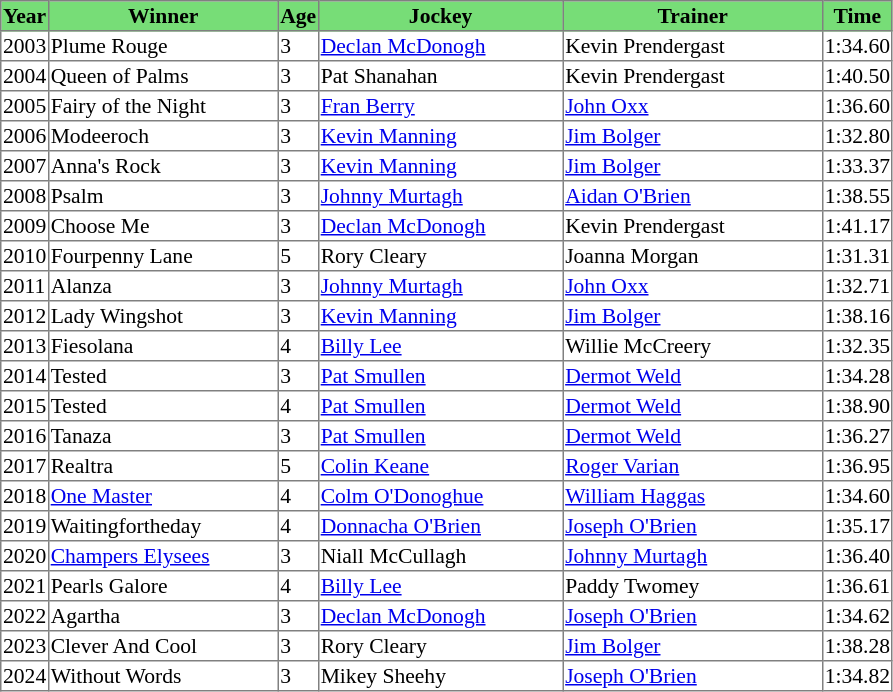<table class = "sortable" | border="1" style="border-collapse: collapse; font-size:90%">
<tr bgcolor="#77dd77" align="center">
<th>Year</th>
<th>Winner</th>
<th>Age</th>
<th>Jockey</th>
<th>Trainer</th>
<th>Time</th>
</tr>
<tr>
<td>2003</td>
<td width=150px>Plume Rouge</td>
<td>3</td>
<td width=160px><a href='#'>Declan McDonogh</a></td>
<td width=170px>Kevin Prendergast</td>
<td>1:34.60</td>
</tr>
<tr>
<td>2004</td>
<td>Queen of Palms</td>
<td>3</td>
<td>Pat Shanahan</td>
<td>Kevin Prendergast</td>
<td>1:40.50</td>
</tr>
<tr>
<td>2005</td>
<td>Fairy of the Night</td>
<td>3</td>
<td><a href='#'>Fran Berry</a></td>
<td><a href='#'>John Oxx</a></td>
<td>1:36.60</td>
</tr>
<tr>
<td>2006</td>
<td>Modeeroch</td>
<td>3</td>
<td><a href='#'>Kevin Manning</a></td>
<td><a href='#'>Jim Bolger</a></td>
<td>1:32.80</td>
</tr>
<tr>
<td>2007</td>
<td>Anna's Rock</td>
<td>3</td>
<td><a href='#'>Kevin Manning</a></td>
<td><a href='#'>Jim Bolger</a></td>
<td>1:33.37</td>
</tr>
<tr>
<td>2008</td>
<td>Psalm</td>
<td>3</td>
<td><a href='#'>Johnny Murtagh</a></td>
<td><a href='#'>Aidan O'Brien</a></td>
<td>1:38.55</td>
</tr>
<tr>
<td>2009</td>
<td>Choose Me</td>
<td>3</td>
<td><a href='#'>Declan McDonogh</a></td>
<td>Kevin Prendergast</td>
<td>1:41.17</td>
</tr>
<tr>
<td>2010</td>
<td>Fourpenny Lane</td>
<td>5</td>
<td>Rory Cleary</td>
<td>Joanna Morgan</td>
<td>1:31.31</td>
</tr>
<tr>
<td>2011</td>
<td>Alanza</td>
<td>3</td>
<td><a href='#'>Johnny Murtagh</a></td>
<td><a href='#'>John Oxx</a></td>
<td>1:32.71</td>
</tr>
<tr>
<td>2012</td>
<td>Lady Wingshot</td>
<td>3</td>
<td><a href='#'>Kevin Manning</a></td>
<td><a href='#'>Jim Bolger</a></td>
<td>1:38.16</td>
</tr>
<tr>
<td>2013</td>
<td>Fiesolana</td>
<td>4</td>
<td><a href='#'>Billy Lee</a></td>
<td>Willie McCreery</td>
<td>1:32.35</td>
</tr>
<tr>
<td>2014</td>
<td>Tested</td>
<td>3</td>
<td><a href='#'>Pat Smullen</a></td>
<td><a href='#'>Dermot Weld</a></td>
<td>1:34.28</td>
</tr>
<tr>
<td>2015</td>
<td>Tested</td>
<td>4</td>
<td><a href='#'>Pat Smullen</a></td>
<td><a href='#'>Dermot Weld</a></td>
<td>1:38.90</td>
</tr>
<tr>
<td>2016</td>
<td>Tanaza</td>
<td>3</td>
<td><a href='#'>Pat Smullen</a></td>
<td><a href='#'>Dermot Weld</a></td>
<td>1:36.27</td>
</tr>
<tr>
<td>2017</td>
<td>Realtra</td>
<td>5</td>
<td><a href='#'>Colin Keane</a></td>
<td><a href='#'>Roger Varian</a></td>
<td>1:36.95</td>
</tr>
<tr>
<td>2018</td>
<td><a href='#'>One Master</a></td>
<td>4</td>
<td><a href='#'>Colm O'Donoghue</a></td>
<td><a href='#'>William Haggas</a></td>
<td>1:34.60</td>
</tr>
<tr>
<td>2019</td>
<td>Waitingfortheday</td>
<td>4</td>
<td><a href='#'>Donnacha O'Brien</a></td>
<td><a href='#'>Joseph O'Brien</a></td>
<td>1:35.17</td>
</tr>
<tr>
<td>2020</td>
<td><a href='#'>Champers Elysees</a></td>
<td>3</td>
<td>Niall McCullagh</td>
<td><a href='#'>Johnny Murtagh</a></td>
<td>1:36.40</td>
</tr>
<tr>
<td>2021</td>
<td>Pearls Galore</td>
<td>4</td>
<td><a href='#'>Billy Lee</a></td>
<td>Paddy Twomey</td>
<td>1:36.61</td>
</tr>
<tr>
<td>2022</td>
<td>Agartha</td>
<td>3</td>
<td><a href='#'>Declan McDonogh</a></td>
<td><a href='#'>Joseph O'Brien</a></td>
<td>1:34.62</td>
</tr>
<tr>
<td>2023</td>
<td>Clever And Cool</td>
<td>3</td>
<td>Rory Cleary</td>
<td><a href='#'>Jim Bolger</a></td>
<td>1:38.28</td>
</tr>
<tr>
<td>2024</td>
<td>Without Words</td>
<td>3</td>
<td>Mikey Sheehy</td>
<td><a href='#'>Joseph O'Brien</a></td>
<td>1:34.82</td>
</tr>
</table>
